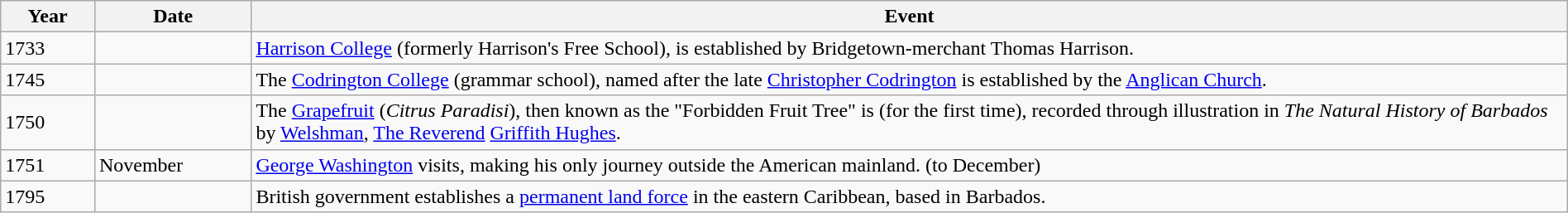<table class="wikitable" width="100%">
<tr>
<th style="width:6%">Year</th>
<th style="width:10%">Date</th>
<th>Event</th>
</tr>
<tr>
<td>1733</td>
<td></td>
<td><a href='#'>Harrison College</a> (formerly Harrison's Free School), is established by Bridgetown-merchant Thomas Harrison.</td>
</tr>
<tr>
<td>1745</td>
<td></td>
<td>The <a href='#'>Codrington College</a> (grammar school), named after the late <a href='#'>Christopher Codrington</a> is established by the <a href='#'>Anglican Church</a>.</td>
</tr>
<tr>
<td>1750</td>
<td></td>
<td>The <a href='#'>Grapefruit</a> (<em>Citrus Paradisi</em>), then known as the "Forbidden Fruit Tree" is (for the first time), recorded through illustration in <em>The Natural History of Barbados</em> by <a href='#'>Welshman</a>, <a href='#'>The Reverend</a> <a href='#'>Griffith Hughes</a>.</td>
</tr>
<tr>
<td>1751</td>
<td>November</td>
<td><a href='#'>George Washington</a> visits, making his only journey outside the American mainland. (to December)</td>
</tr>
<tr>
<td>1795</td>
<td></td>
<td>British government establishes a <a href='#'>permanent land force</a> in the eastern Caribbean, based in Barbados.</td>
</tr>
</table>
